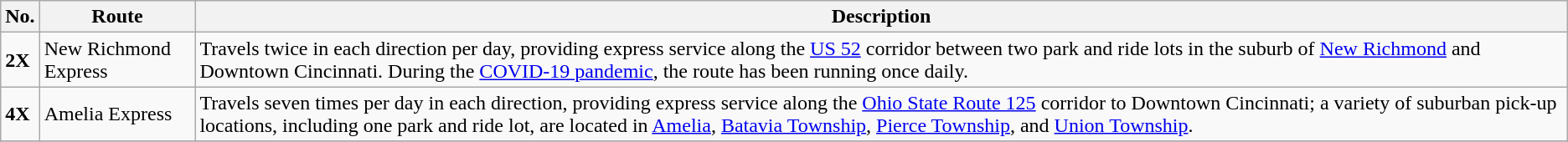<table class="wikitable">
<tr>
<th>No.</th>
<th>Route</th>
<th>Description</th>
</tr>
<tr>
<td><strong>2X</strong></td>
<td>New Richmond Express</td>
<td>Travels twice in each direction per day, providing express service along the <a href='#'>US 52</a> corridor between two park and ride lots in the suburb of <a href='#'>New Richmond</a> and Downtown Cincinnati. During the <a href='#'>COVID-19 pandemic</a>, the route has been running once daily.</td>
</tr>
<tr>
<td><strong>4X</strong></td>
<td>Amelia Express</td>
<td>Travels seven times per day in each direction, providing express service along the <a href='#'>Ohio State Route 125</a> corridor to Downtown Cincinnati; a variety of suburban pick-up locations, including one park and ride lot, are located in <a href='#'>Amelia</a>, <a href='#'>Batavia Township</a>, <a href='#'>Pierce Township</a>, and <a href='#'>Union Township</a>.</td>
</tr>
<tr>
</tr>
</table>
